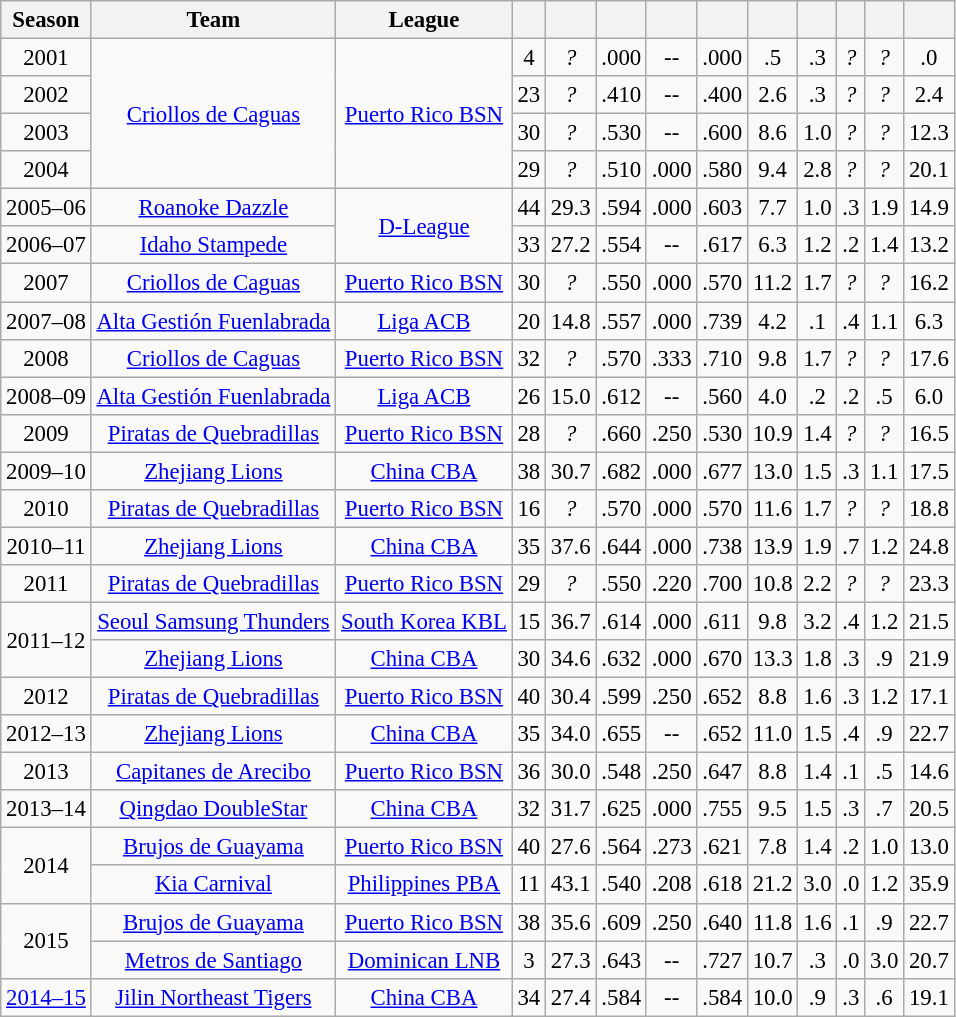<table class="wikitable sortable" style="font-size:95%; text-align:center;">
<tr>
<th>Season</th>
<th>Team</th>
<th>League</th>
<th></th>
<th></th>
<th></th>
<th></th>
<th></th>
<th></th>
<th></th>
<th></th>
<th></th>
<th></th>
</tr>
<tr>
<td>2001</td>
<td rowspan="4"><a href='#'>Criollos de Caguas</a></td>
<td rowspan="4"><a href='#'>Puerto Rico BSN</a></td>
<td>4</td>
<td><em>?</em></td>
<td>.000</td>
<td>--</td>
<td>.000</td>
<td>.5</td>
<td>.3</td>
<td><em>?</em></td>
<td><em>?</em></td>
<td>.0</td>
</tr>
<tr>
<td>2002</td>
<td>23</td>
<td><em>?</em></td>
<td>.410</td>
<td>--</td>
<td>.400</td>
<td>2.6</td>
<td>.3</td>
<td><em>?</em></td>
<td><em>?</em></td>
<td>2.4</td>
</tr>
<tr>
<td>2003</td>
<td>30</td>
<td><em>?</em></td>
<td>.530</td>
<td>--</td>
<td>.600</td>
<td>8.6</td>
<td>1.0</td>
<td><em>?</em></td>
<td><em>?</em></td>
<td>12.3</td>
</tr>
<tr>
<td>2004</td>
<td>29</td>
<td><em>?</em></td>
<td>.510</td>
<td>.000</td>
<td>.580</td>
<td>9.4</td>
<td>2.8</td>
<td><em>?</em></td>
<td><em>?</em></td>
<td>20.1</td>
</tr>
<tr>
<td>2005–06</td>
<td><a href='#'>Roanoke Dazzle</a></td>
<td rowspan="2"><a href='#'>D-League</a></td>
<td>44</td>
<td>29.3</td>
<td>.594</td>
<td>.000</td>
<td>.603</td>
<td>7.7</td>
<td>1.0</td>
<td>.3</td>
<td>1.9</td>
<td>14.9</td>
</tr>
<tr>
<td>2006–07</td>
<td><a href='#'>Idaho Stampede</a></td>
<td>33</td>
<td>27.2</td>
<td>.554</td>
<td>--</td>
<td>.617</td>
<td>6.3</td>
<td>1.2</td>
<td>.2</td>
<td>1.4</td>
<td>13.2</td>
</tr>
<tr>
<td>2007</td>
<td><a href='#'>Criollos de Caguas</a></td>
<td><a href='#'>Puerto Rico BSN</a></td>
<td>30</td>
<td><em>?</em></td>
<td>.550</td>
<td>.000</td>
<td>.570</td>
<td>11.2</td>
<td>1.7</td>
<td><em>?</em></td>
<td><em>?</em></td>
<td>16.2</td>
</tr>
<tr>
<td>2007–08</td>
<td><a href='#'>Alta Gestión Fuenlabrada</a></td>
<td><a href='#'>Liga ACB</a></td>
<td>20</td>
<td>14.8</td>
<td>.557</td>
<td>.000</td>
<td>.739</td>
<td>4.2</td>
<td>.1</td>
<td>.4</td>
<td>1.1</td>
<td>6.3</td>
</tr>
<tr>
<td>2008</td>
<td><a href='#'>Criollos de Caguas</a></td>
<td><a href='#'>Puerto Rico BSN</a></td>
<td>32</td>
<td><em>?</em></td>
<td>.570</td>
<td>.333</td>
<td>.710</td>
<td>9.8</td>
<td>1.7</td>
<td><em>?</em></td>
<td><em>?</em></td>
<td>17.6</td>
</tr>
<tr>
<td>2008–09</td>
<td><a href='#'>Alta Gestión Fuenlabrada</a></td>
<td><a href='#'>Liga ACB</a></td>
<td>26</td>
<td>15.0</td>
<td>.612</td>
<td>--</td>
<td>.560</td>
<td>4.0</td>
<td>.2</td>
<td>.2</td>
<td>.5</td>
<td>6.0</td>
</tr>
<tr>
<td>2009</td>
<td><a href='#'>Piratas de Quebradillas</a></td>
<td><a href='#'>Puerto Rico BSN</a></td>
<td>28</td>
<td><em>?</em></td>
<td>.660</td>
<td>.250</td>
<td>.530</td>
<td>10.9</td>
<td>1.4</td>
<td><em>?</em></td>
<td><em>?</em></td>
<td>16.5</td>
</tr>
<tr>
<td>2009–10</td>
<td><a href='#'>Zhejiang Lions</a></td>
<td><a href='#'>China CBA</a></td>
<td>38</td>
<td>30.7</td>
<td>.682</td>
<td>.000</td>
<td>.677</td>
<td>13.0</td>
<td>1.5</td>
<td>.3</td>
<td>1.1</td>
<td>17.5</td>
</tr>
<tr>
<td>2010</td>
<td><a href='#'>Piratas de Quebradillas</a></td>
<td><a href='#'>Puerto Rico BSN</a></td>
<td>16</td>
<td><em>?</em></td>
<td>.570</td>
<td>.000</td>
<td>.570</td>
<td>11.6</td>
<td>1.7</td>
<td><em>?</em></td>
<td><em>?</em></td>
<td>18.8</td>
</tr>
<tr>
<td>2010–11</td>
<td><a href='#'>Zhejiang Lions</a></td>
<td><a href='#'>China CBA</a></td>
<td>35</td>
<td>37.6</td>
<td>.644</td>
<td>.000</td>
<td>.738</td>
<td>13.9</td>
<td>1.9</td>
<td>.7</td>
<td>1.2</td>
<td>24.8</td>
</tr>
<tr>
<td>2011</td>
<td><a href='#'>Piratas de Quebradillas</a></td>
<td><a href='#'>Puerto Rico BSN</a></td>
<td>29</td>
<td><em>?</em></td>
<td>.550</td>
<td>.220</td>
<td>.700</td>
<td>10.8</td>
<td>2.2</td>
<td><em>?</em></td>
<td><em>?</em></td>
<td>23.3</td>
</tr>
<tr>
<td rowspan="2">2011–12</td>
<td><a href='#'>Seoul Samsung Thunders</a></td>
<td><a href='#'>South Korea KBL</a></td>
<td>15</td>
<td>36.7</td>
<td>.614</td>
<td>.000</td>
<td>.611</td>
<td>9.8</td>
<td>3.2</td>
<td>.4</td>
<td>1.2</td>
<td>21.5</td>
</tr>
<tr>
<td><a href='#'>Zhejiang Lions</a></td>
<td><a href='#'>China CBA</a></td>
<td>30</td>
<td>34.6</td>
<td>.632</td>
<td>.000</td>
<td>.670</td>
<td>13.3</td>
<td>1.8</td>
<td>.3</td>
<td>.9</td>
<td>21.9</td>
</tr>
<tr>
<td>2012</td>
<td><a href='#'>Piratas de Quebradillas</a></td>
<td><a href='#'>Puerto Rico BSN</a></td>
<td>40</td>
<td>30.4</td>
<td>.599</td>
<td>.250</td>
<td>.652</td>
<td>8.8</td>
<td>1.6</td>
<td>.3</td>
<td>1.2</td>
<td>17.1</td>
</tr>
<tr>
<td>2012–13</td>
<td><a href='#'>Zhejiang Lions</a></td>
<td><a href='#'>China CBA</a></td>
<td>35</td>
<td>34.0</td>
<td>.655</td>
<td>--</td>
<td>.652</td>
<td>11.0</td>
<td>1.5</td>
<td>.4</td>
<td>.9</td>
<td>22.7</td>
</tr>
<tr>
<td>2013</td>
<td><a href='#'>Capitanes de Arecibo</a></td>
<td><a href='#'>Puerto Rico BSN</a></td>
<td>36</td>
<td>30.0</td>
<td>.548</td>
<td>.250</td>
<td>.647</td>
<td>8.8</td>
<td>1.4</td>
<td>.1</td>
<td>.5</td>
<td>14.6</td>
</tr>
<tr>
<td>2013–14</td>
<td><a href='#'>Qingdao DoubleStar</a></td>
<td><a href='#'>China CBA</a></td>
<td>32</td>
<td>31.7</td>
<td>.625</td>
<td>.000</td>
<td>.755</td>
<td>9.5</td>
<td>1.5</td>
<td>.3</td>
<td>.7</td>
<td>20.5</td>
</tr>
<tr>
<td rowspan="2">2014</td>
<td><a href='#'>Brujos de Guayama</a></td>
<td><a href='#'>Puerto Rico BSN</a></td>
<td>40</td>
<td>27.6</td>
<td>.564</td>
<td>.273</td>
<td>.621</td>
<td>7.8</td>
<td>1.4</td>
<td>.2</td>
<td>1.0</td>
<td>13.0</td>
</tr>
<tr>
<td><a href='#'>Kia Carnival</a></td>
<td><a href='#'>Philippines PBA</a></td>
<td>11</td>
<td>43.1</td>
<td>.540</td>
<td>.208</td>
<td>.618</td>
<td>21.2</td>
<td>3.0</td>
<td>.0</td>
<td>1.2</td>
<td>35.9</td>
</tr>
<tr>
<td rowspan="2">2015</td>
<td><a href='#'>Brujos de Guayama</a></td>
<td><a href='#'>Puerto Rico BSN</a></td>
<td>38</td>
<td>35.6</td>
<td>.609</td>
<td>.250</td>
<td>.640</td>
<td>11.8</td>
<td>1.6</td>
<td>.1</td>
<td>.9</td>
<td>22.7</td>
</tr>
<tr>
<td><a href='#'>Metros de Santiago</a></td>
<td><a href='#'>Dominican LNB</a></td>
<td>3</td>
<td>27.3</td>
<td>.643</td>
<td>--</td>
<td>.727</td>
<td>10.7</td>
<td>.3</td>
<td>.0</td>
<td>3.0</td>
<td>20.7</td>
</tr>
<tr>
<td><a href='#'>2014–15</a></td>
<td><a href='#'>Jilin Northeast Tigers</a></td>
<td><a href='#'>China CBA</a></td>
<td>34</td>
<td>27.4</td>
<td>.584</td>
<td>--</td>
<td>.584</td>
<td>10.0</td>
<td>.9</td>
<td>.3</td>
<td>.6</td>
<td>19.1</td>
</tr>
</table>
